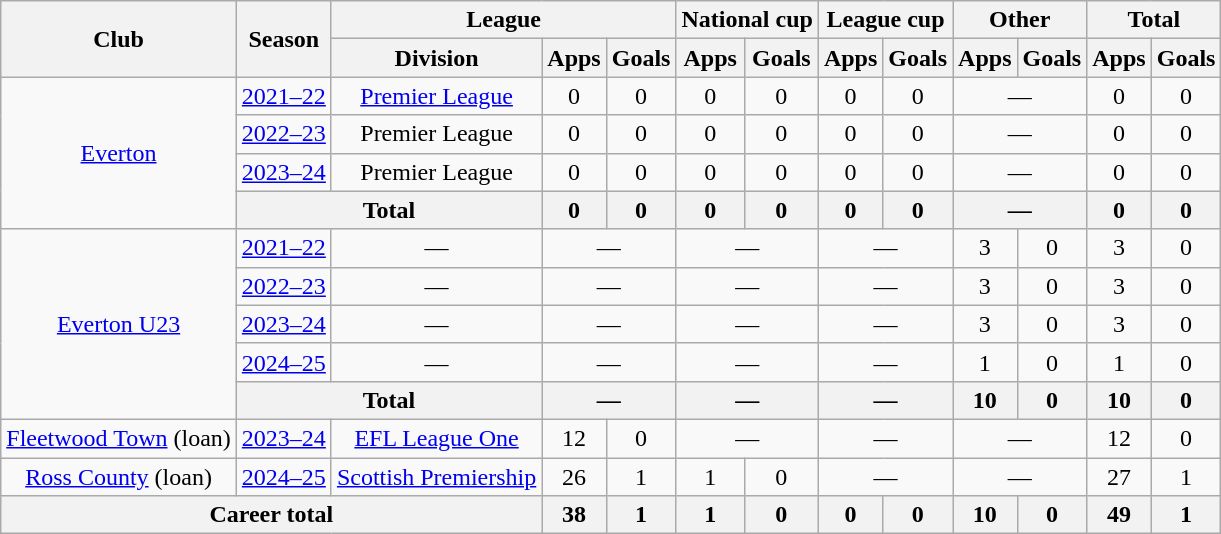<table class="wikitable" style="text-align:center;">
<tr>
<th rowspan="2">Club</th>
<th rowspan="2">Season</th>
<th colspan="3">League</th>
<th colspan="2">National cup</th>
<th colspan="2">League cup</th>
<th colspan="2">Other</th>
<th colspan="2">Total</th>
</tr>
<tr>
<th>Division</th>
<th>Apps</th>
<th>Goals</th>
<th>Apps</th>
<th>Goals</th>
<th>Apps</th>
<th>Goals</th>
<th>Apps</th>
<th>Goals</th>
<th>Apps</th>
<th>Goals</th>
</tr>
<tr>
<td rowspan="4"><a href='#'>Everton</a></td>
<td><a href='#'>2021–22</a></td>
<td><a href='#'>Premier League</a></td>
<td>0</td>
<td>0</td>
<td>0</td>
<td>0</td>
<td>0</td>
<td>0</td>
<td colspan="2">—</td>
<td>0</td>
<td>0</td>
</tr>
<tr>
<td><a href='#'>2022–23</a></td>
<td>Premier League</td>
<td>0</td>
<td>0</td>
<td>0</td>
<td>0</td>
<td>0</td>
<td>0</td>
<td colspan="2">—</td>
<td>0</td>
<td>0</td>
</tr>
<tr>
<td><a href='#'>2023–24</a></td>
<td>Premier League</td>
<td>0</td>
<td>0</td>
<td>0</td>
<td>0</td>
<td>0</td>
<td>0</td>
<td colspan="2">—</td>
<td>0</td>
<td>0</td>
</tr>
<tr>
<th colspan="2">Total</th>
<th>0</th>
<th>0</th>
<th>0</th>
<th>0</th>
<th>0</th>
<th>0</th>
<th colspan="2">—</th>
<th>0</th>
<th>0</th>
</tr>
<tr>
<td rowspan="5"><a href='#'>Everton U23</a></td>
<td><a href='#'>2021–22</a></td>
<td>—</td>
<td colspan="2">—</td>
<td colspan="2">—</td>
<td colspan="2">—</td>
<td>3</td>
<td>0</td>
<td>3</td>
<td>0</td>
</tr>
<tr>
<td><a href='#'>2022–23</a></td>
<td>—</td>
<td colspan="2">—</td>
<td colspan="2">—</td>
<td colspan="2">—</td>
<td>3</td>
<td>0</td>
<td>3</td>
<td>0</td>
</tr>
<tr>
<td><a href='#'>2023–24</a></td>
<td>—</td>
<td colspan="2">—</td>
<td colspan="2">—</td>
<td colspan="2">—</td>
<td>3</td>
<td>0</td>
<td>3</td>
<td>0</td>
</tr>
<tr>
<td><a href='#'>2024–25</a></td>
<td>—</td>
<td colspan="2">—</td>
<td colspan="2">—</td>
<td colspan="2">—</td>
<td>1</td>
<td>0</td>
<td>1</td>
<td>0</td>
</tr>
<tr>
<th colspan="2">Total</th>
<th colspan="2">—</th>
<th colspan="2">—</th>
<th colspan="2">—</th>
<th>10</th>
<th>0</th>
<th>10</th>
<th>0</th>
</tr>
<tr>
<td><a href='#'>Fleetwood Town</a> (loan)</td>
<td><a href='#'>2023–24</a></td>
<td><a href='#'>EFL League One</a></td>
<td>12</td>
<td>0</td>
<td colspan="2">—</td>
<td colspan="2">—</td>
<td colspan="2">—</td>
<td>12</td>
<td>0</td>
</tr>
<tr>
<td><a href='#'>Ross County</a> (loan)</td>
<td><a href='#'>2024–25</a></td>
<td><a href='#'>Scottish Premiership</a></td>
<td>26</td>
<td>1</td>
<td>1</td>
<td>0</td>
<td colspan="2">—</td>
<td colspan="2">—</td>
<td>27</td>
<td>1</td>
</tr>
<tr>
<th colspan="3">Career total</th>
<th>38</th>
<th>1</th>
<th>1</th>
<th>0</th>
<th>0</th>
<th>0</th>
<th>10</th>
<th>0</th>
<th>49</th>
<th>1</th>
</tr>
</table>
